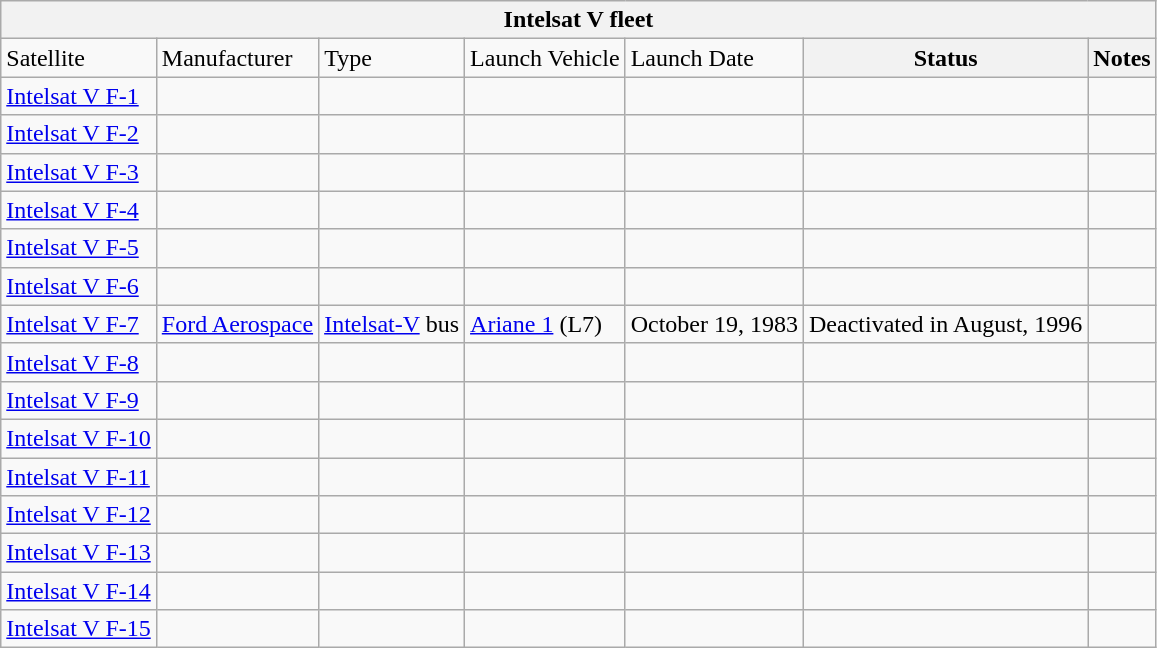<table class="wikitable">
<tr>
<th colspan="7">Intelsat V fleet</th>
</tr>
<tr>
<td>Satellite</td>
<td>Manufacturer</td>
<td>Type</td>
<td>Launch Vehicle</td>
<td>Launch Date</td>
<th>Status</th>
<th>Notes</th>
</tr>
<tr>
<td><a href='#'>Intelsat V F-1</a></td>
<td></td>
<td></td>
<td></td>
<td></td>
<td></td>
<td></td>
</tr>
<tr>
<td><a href='#'>Intelsat V F-2</a></td>
<td></td>
<td></td>
<td></td>
<td></td>
<td></td>
<td></td>
</tr>
<tr>
<td><a href='#'>Intelsat V F-3</a></td>
<td></td>
<td></td>
<td></td>
<td></td>
<td></td>
<td></td>
</tr>
<tr>
<td><a href='#'>Intelsat V F-4</a></td>
<td></td>
<td></td>
<td></td>
<td></td>
<td></td>
<td></td>
</tr>
<tr>
<td><a href='#'>Intelsat V F-5</a></td>
<td></td>
<td></td>
<td></td>
<td></td>
<td></td>
<td></td>
</tr>
<tr>
<td><a href='#'>Intelsat V F-6</a></td>
<td></td>
<td></td>
<td></td>
<td></td>
<td></td>
<td></td>
</tr>
<tr>
<td><a href='#'>Intelsat V F-7</a></td>
<td><a href='#'>Ford Aerospace</a></td>
<td><a href='#'>Intelsat-V</a> bus</td>
<td><a href='#'>Ariane 1</a> (L7)</td>
<td>October 19, 1983</td>
<td>Deactivated in August, 1996</td>
<td></td>
</tr>
<tr>
<td><a href='#'>Intelsat V F-8</a></td>
<td></td>
<td></td>
<td></td>
<td></td>
<td></td>
<td></td>
</tr>
<tr>
<td><a href='#'>Intelsat V F-9</a></td>
<td></td>
<td></td>
<td></td>
<td></td>
<td></td>
<td></td>
</tr>
<tr>
<td><a href='#'>Intelsat V F-10</a></td>
<td></td>
<td></td>
<td></td>
<td></td>
<td></td>
<td></td>
</tr>
<tr>
<td><a href='#'>Intelsat V F-11</a></td>
<td></td>
<td></td>
<td></td>
<td></td>
<td></td>
<td></td>
</tr>
<tr>
<td><a href='#'>Intelsat V F-12</a></td>
<td></td>
<td></td>
<td></td>
<td></td>
<td></td>
<td></td>
</tr>
<tr>
<td><a href='#'>Intelsat V F-13</a></td>
<td></td>
<td></td>
<td></td>
<td></td>
<td></td>
<td></td>
</tr>
<tr>
<td><a href='#'>Intelsat V F-14</a></td>
<td></td>
<td></td>
<td></td>
<td></td>
<td></td>
<td></td>
</tr>
<tr>
<td><a href='#'>Intelsat V F-15</a></td>
<td></td>
<td></td>
<td></td>
<td></td>
<td></td>
<td></td>
</tr>
</table>
